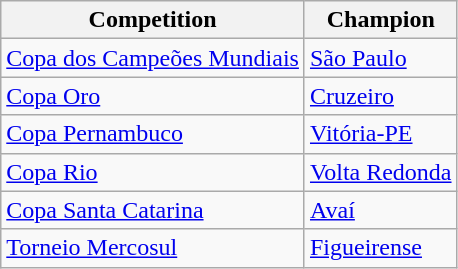<table class="wikitable">
<tr>
<th>Competition</th>
<th>Champion</th>
</tr>
<tr>
<td><a href='#'>Copa dos Campeões Mundiais</a></td>
<td><a href='#'>São Paulo</a></td>
</tr>
<tr>
<td><a href='#'>Copa Oro</a></td>
<td><a href='#'>Cruzeiro</a></td>
</tr>
<tr>
<td><a href='#'>Copa Pernambuco</a></td>
<td><a href='#'>Vitória-PE</a></td>
</tr>
<tr>
<td><a href='#'>Copa Rio</a></td>
<td><a href='#'>Volta Redonda</a></td>
</tr>
<tr>
<td><a href='#'>Copa Santa Catarina</a></td>
<td><a href='#'>Avaí</a></td>
</tr>
<tr>
<td><a href='#'>Torneio Mercosul</a></td>
<td><a href='#'>Figueirense</a></td>
</tr>
</table>
